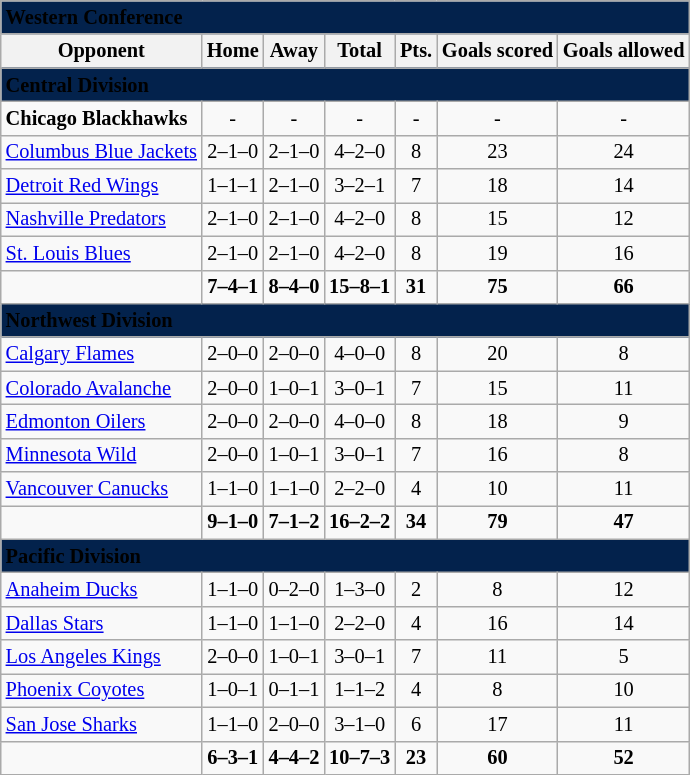<table class="wikitable" style="font-size: 85%; text-align: center">
<tr>
<td colspan="7" style="text-align:left; background:#03224c"><span> <strong>Western Conference</strong> </span></td>
</tr>
<tr>
<th>Opponent</th>
<th>Home</th>
<th>Away</th>
<th>Total</th>
<th>Pts.</th>
<th>Goals scored</th>
<th>Goals allowed</th>
</tr>
<tr>
<td colspan="7" style="text-align:left; background:#03224c"><span> <strong>Central Division</strong> </span></td>
</tr>
<tr>
<td style="text-align:left"><strong>Chicago Blackhawks</strong></td>
<td>-</td>
<td>-</td>
<td>-</td>
<td>-</td>
<td>-</td>
<td>-</td>
</tr>
<tr>
<td style="text-align:left"><a href='#'>Columbus Blue Jackets</a></td>
<td>2–1–0</td>
<td>2–1–0</td>
<td>4–2–0</td>
<td>8</td>
<td>23</td>
<td>24</td>
</tr>
<tr>
<td style="text-align:left"><a href='#'>Detroit Red Wings</a></td>
<td>1–1–1</td>
<td>2–1–0</td>
<td>3–2–1</td>
<td>7</td>
<td>18</td>
<td>14</td>
</tr>
<tr>
<td style="text-align:left"><a href='#'>Nashville Predators</a></td>
<td>2–1–0</td>
<td>2–1–0</td>
<td>4–2–0</td>
<td>8</td>
<td>15</td>
<td>12</td>
</tr>
<tr>
<td style="text-align:left"><a href='#'>St. Louis Blues</a></td>
<td>2–1–0</td>
<td>2–1–0</td>
<td>4–2–0</td>
<td>8</td>
<td>19</td>
<td>16</td>
</tr>
<tr style="font-weight:bold">
<td></td>
<td>7–4–1</td>
<td>8–4–0</td>
<td>15–8–1</td>
<td>31</td>
<td>75</td>
<td>66</td>
</tr>
<tr>
<td colspan="7" style="text-align:left; background:#03224c"><span> <strong>Northwest Division</strong> </span></td>
</tr>
<tr>
<td style="text-align:left"><a href='#'>Calgary Flames</a></td>
<td>2–0–0</td>
<td>2–0–0</td>
<td>4–0–0</td>
<td>8</td>
<td>20</td>
<td>8</td>
</tr>
<tr>
<td style="text-align:left"><a href='#'>Colorado Avalanche</a></td>
<td>2–0–0</td>
<td>1–0–1</td>
<td>3–0–1</td>
<td>7</td>
<td>15</td>
<td>11</td>
</tr>
<tr>
<td style="text-align:left"><a href='#'>Edmonton Oilers</a></td>
<td>2–0–0</td>
<td>2–0–0</td>
<td>4–0–0</td>
<td>8</td>
<td>18</td>
<td>9</td>
</tr>
<tr>
<td style="text-align:left"><a href='#'>Minnesota Wild</a></td>
<td>2–0–0</td>
<td>1–0–1</td>
<td>3–0–1</td>
<td>7</td>
<td>16</td>
<td>8</td>
</tr>
<tr>
<td style="text-align:left"><a href='#'>Vancouver Canucks</a></td>
<td>1–1–0</td>
<td>1–1–0</td>
<td>2–2–0</td>
<td>4</td>
<td>10</td>
<td>11</td>
</tr>
<tr style="font-weight:bold">
<td></td>
<td>9–1–0</td>
<td>7–1–2</td>
<td>16–2–2</td>
<td>34</td>
<td>79</td>
<td>47</td>
</tr>
<tr>
<td colspan="7" style="text-align:left; background:#03224c"><span> <strong>Pacific Division</strong> </span></td>
</tr>
<tr>
<td style="text-align:left"><a href='#'>Anaheim Ducks</a></td>
<td>1–1–0</td>
<td>0–2–0</td>
<td>1–3–0</td>
<td>2</td>
<td>8</td>
<td>12</td>
</tr>
<tr>
<td style="text-align:left"><a href='#'>Dallas Stars</a></td>
<td>1–1–0</td>
<td>1–1–0</td>
<td>2–2–0</td>
<td>4</td>
<td>16</td>
<td>14</td>
</tr>
<tr>
<td style="text-align:left"><a href='#'>Los Angeles Kings</a></td>
<td>2–0–0</td>
<td>1–0–1</td>
<td>3–0–1</td>
<td>7</td>
<td>11</td>
<td>5</td>
</tr>
<tr>
<td style="text-align:left"><a href='#'>Phoenix Coyotes</a></td>
<td>1–0–1</td>
<td>0–1–1</td>
<td>1–1–2</td>
<td>4</td>
<td>8</td>
<td>10</td>
</tr>
<tr>
<td style="text-align:left"><a href='#'>San Jose Sharks</a></td>
<td>1–1–0</td>
<td>2–0–0</td>
<td>3–1–0</td>
<td>6</td>
<td>17</td>
<td>11</td>
</tr>
<tr style="font-weight:bold">
<td></td>
<td>6–3–1</td>
<td>4–4–2</td>
<td>10–7–3</td>
<td>23</td>
<td>60</td>
<td>52</td>
</tr>
</table>
